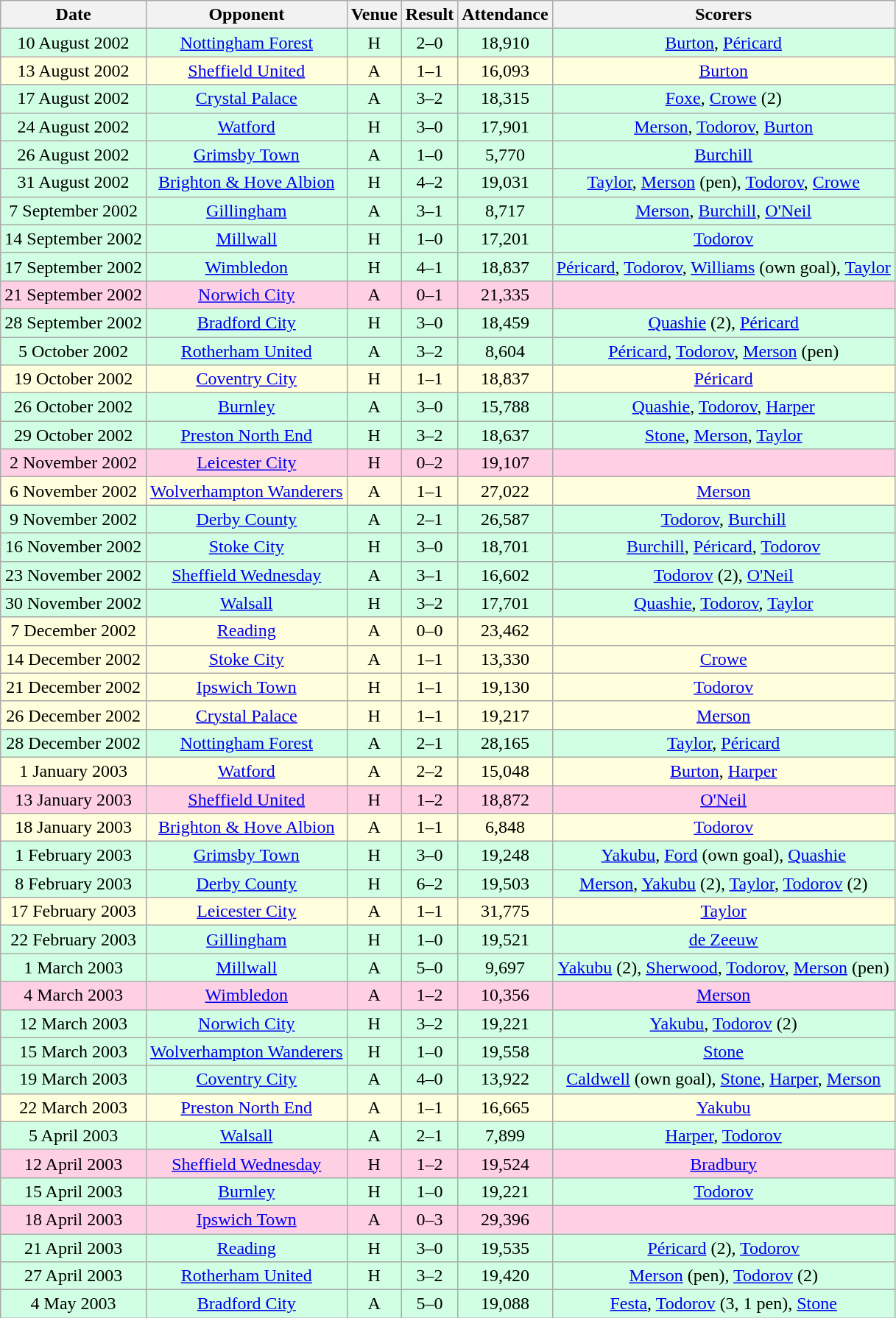<table class="wikitable sortable" style="font-size:100%; text-align:center">
<tr>
<th>Date</th>
<th>Opponent</th>
<th>Venue</th>
<th>Result</th>
<th>Attendance</th>
<th>Scorers</th>
</tr>
<tr style="background-color: #d0ffe3;">
<td>10 August 2002</td>
<td><a href='#'>Nottingham Forest</a></td>
<td>H</td>
<td>2–0</td>
<td>18,910</td>
<td><a href='#'>Burton</a>, <a href='#'>Péricard</a></td>
</tr>
<tr style="background-color: #ffffdd;">
<td>13 August 2002</td>
<td><a href='#'>Sheffield United</a></td>
<td>A</td>
<td>1–1</td>
<td>16,093</td>
<td><a href='#'>Burton</a></td>
</tr>
<tr style="background-color: #d0ffe3;">
<td>17 August 2002</td>
<td><a href='#'>Crystal Palace</a></td>
<td>A</td>
<td>3–2</td>
<td>18,315</td>
<td><a href='#'>Foxe</a>, <a href='#'>Crowe</a> (2)</td>
</tr>
<tr style="background-color: #d0ffe3;">
<td>24 August 2002</td>
<td><a href='#'>Watford</a></td>
<td>H</td>
<td>3–0</td>
<td>17,901</td>
<td><a href='#'>Merson</a>, <a href='#'>Todorov</a>, <a href='#'>Burton</a></td>
</tr>
<tr style="background-color: #d0ffe3;">
<td>26 August 2002</td>
<td><a href='#'>Grimsby Town</a></td>
<td>A</td>
<td>1–0</td>
<td>5,770</td>
<td><a href='#'>Burchill</a></td>
</tr>
<tr style="background-color: #d0ffe3;">
<td>31 August 2002</td>
<td><a href='#'>Brighton & Hove Albion</a></td>
<td>H</td>
<td>4–2</td>
<td>19,031</td>
<td><a href='#'>Taylor</a>, <a href='#'>Merson</a> (pen), <a href='#'>Todorov</a>, <a href='#'>Crowe</a></td>
</tr>
<tr style="background-color: #d0ffe3;">
<td>7 September 2002</td>
<td><a href='#'>Gillingham</a></td>
<td>A</td>
<td>3–1</td>
<td>8,717</td>
<td><a href='#'>Merson</a>, <a href='#'>Burchill</a>, <a href='#'>O'Neil</a></td>
</tr>
<tr style="background-color: #d0ffe3;">
<td>14 September 2002</td>
<td><a href='#'>Millwall</a></td>
<td>H</td>
<td>1–0</td>
<td>17,201</td>
<td><a href='#'>Todorov</a></td>
</tr>
<tr style="background-color: #d0ffe3;">
<td>17 September 2002</td>
<td><a href='#'>Wimbledon</a></td>
<td>H</td>
<td>4–1</td>
<td>18,837</td>
<td><a href='#'>Péricard</a>, <a href='#'>Todorov</a>, <a href='#'>Williams</a> (own goal), <a href='#'>Taylor</a></td>
</tr>
<tr style="background-color: #ffd0e3;">
<td>21 September 2002</td>
<td><a href='#'>Norwich City</a></td>
<td>A</td>
<td>0–1</td>
<td>21,335</td>
<td></td>
</tr>
<tr style="background-color: #d0ffe3;">
<td>28 September 2002</td>
<td><a href='#'>Bradford City</a></td>
<td>H</td>
<td>3–0</td>
<td>18,459</td>
<td><a href='#'>Quashie</a> (2), <a href='#'>Péricard</a></td>
</tr>
<tr style="background-color: #d0ffe3;">
<td>5 October 2002</td>
<td><a href='#'>Rotherham United</a></td>
<td>A</td>
<td>3–2</td>
<td>8,604</td>
<td><a href='#'>Péricard</a>, <a href='#'>Todorov</a>, <a href='#'>Merson</a> (pen)</td>
</tr>
<tr style="background-color: #ffffdd;">
<td>19 October 2002</td>
<td><a href='#'>Coventry City</a></td>
<td>H</td>
<td>1–1</td>
<td>18,837</td>
<td><a href='#'>Péricard</a></td>
</tr>
<tr style="background-color: #d0ffe3;">
<td>26 October 2002</td>
<td><a href='#'>Burnley</a></td>
<td>A</td>
<td>3–0</td>
<td>15,788</td>
<td><a href='#'>Quashie</a>, <a href='#'>Todorov</a>, <a href='#'>Harper</a></td>
</tr>
<tr style="background-color: #d0ffe3;">
<td>29 October 2002</td>
<td><a href='#'>Preston North End</a></td>
<td>H</td>
<td>3–2</td>
<td>18,637</td>
<td><a href='#'>Stone</a>, <a href='#'>Merson</a>, <a href='#'>Taylor</a></td>
</tr>
<tr style="background-color: #ffd0e3;">
<td>2 November 2002</td>
<td><a href='#'>Leicester City</a></td>
<td>H</td>
<td>0–2</td>
<td>19,107</td>
<td></td>
</tr>
<tr style="background-color: #ffffdd;">
<td>6 November 2002</td>
<td><a href='#'>Wolverhampton Wanderers</a></td>
<td>A</td>
<td>1–1</td>
<td>27,022</td>
<td><a href='#'>Merson</a></td>
</tr>
<tr style="background-color: #d0ffe3;">
<td>9 November 2002</td>
<td><a href='#'>Derby County</a></td>
<td>A</td>
<td>2–1</td>
<td>26,587</td>
<td><a href='#'>Todorov</a>, <a href='#'>Burchill</a></td>
</tr>
<tr style="background-color: #d0ffe3;">
<td>16 November 2002</td>
<td><a href='#'>Stoke City</a></td>
<td>H</td>
<td>3–0</td>
<td>18,701</td>
<td><a href='#'>Burchill</a>, <a href='#'>Péricard</a>, <a href='#'>Todorov</a></td>
</tr>
<tr style="background-color: #d0ffe3;">
<td>23 November 2002</td>
<td><a href='#'>Sheffield Wednesday</a></td>
<td>A</td>
<td>3–1</td>
<td>16,602</td>
<td><a href='#'>Todorov</a> (2), <a href='#'>O'Neil</a></td>
</tr>
<tr style="background-color: #d0ffe3;">
<td>30 November 2002</td>
<td><a href='#'>Walsall</a></td>
<td>H</td>
<td>3–2</td>
<td>17,701</td>
<td><a href='#'>Quashie</a>, <a href='#'>Todorov</a>, <a href='#'>Taylor</a></td>
</tr>
<tr style="background-color: #ffffdd;">
<td>7 December 2002</td>
<td><a href='#'>Reading</a></td>
<td>A</td>
<td>0–0</td>
<td>23,462</td>
<td></td>
</tr>
<tr style="background-color: #ffffdd;">
<td>14 December 2002</td>
<td><a href='#'>Stoke City</a></td>
<td>A</td>
<td>1–1</td>
<td>13,330</td>
<td><a href='#'>Crowe</a></td>
</tr>
<tr style="background-color: #ffffdd;">
<td>21 December 2002</td>
<td><a href='#'>Ipswich Town</a></td>
<td>H</td>
<td>1–1</td>
<td>19,130</td>
<td><a href='#'>Todorov</a></td>
</tr>
<tr style="background-color: #ffffdd;">
<td>26 December 2002</td>
<td><a href='#'>Crystal Palace</a></td>
<td>H</td>
<td>1–1</td>
<td>19,217</td>
<td><a href='#'>Merson</a></td>
</tr>
<tr style="background-color: #d0ffe3;">
<td>28 December 2002</td>
<td><a href='#'>Nottingham Forest</a></td>
<td>A</td>
<td>2–1</td>
<td>28,165</td>
<td><a href='#'>Taylor</a>, <a href='#'>Péricard</a></td>
</tr>
<tr style="background-color: #ffffdd;">
<td>1 January 2003</td>
<td><a href='#'>Watford</a></td>
<td>A</td>
<td>2–2</td>
<td>15,048</td>
<td><a href='#'>Burton</a>, <a href='#'>Harper</a></td>
</tr>
<tr style="background-color: #ffd0e3;">
<td>13 January 2003</td>
<td><a href='#'>Sheffield United</a></td>
<td>H</td>
<td>1–2</td>
<td>18,872</td>
<td><a href='#'>O'Neil</a></td>
</tr>
<tr style="background-color: #ffffdd;">
<td>18 January 2003</td>
<td><a href='#'>Brighton & Hove Albion</a></td>
<td>A</td>
<td>1–1</td>
<td>6,848</td>
<td><a href='#'>Todorov</a></td>
</tr>
<tr style="background-color: #d0ffe3;">
<td>1 February 2003</td>
<td><a href='#'>Grimsby Town</a></td>
<td>H</td>
<td>3–0</td>
<td>19,248</td>
<td><a href='#'>Yakubu</a>, <a href='#'>Ford</a> (own goal), <a href='#'>Quashie</a></td>
</tr>
<tr style="background-color: #d0ffe3;">
<td>8 February 2003</td>
<td><a href='#'>Derby County</a></td>
<td>H</td>
<td>6–2</td>
<td>19,503</td>
<td><a href='#'>Merson</a>, <a href='#'>Yakubu</a> (2), <a href='#'>Taylor</a>, <a href='#'>Todorov</a> (2)</td>
</tr>
<tr style="background-color: #ffffdd;">
<td>17 February 2003</td>
<td><a href='#'>Leicester City</a></td>
<td>A</td>
<td>1–1</td>
<td>31,775</td>
<td><a href='#'>Taylor</a></td>
</tr>
<tr style="background-color: #d0ffe3;">
<td>22 February 2003</td>
<td><a href='#'>Gillingham</a></td>
<td>H</td>
<td>1–0</td>
<td>19,521</td>
<td><a href='#'>de Zeeuw</a></td>
</tr>
<tr style="background-color: #d0ffe3;">
<td>1 March 2003</td>
<td><a href='#'>Millwall</a></td>
<td>A</td>
<td>5–0</td>
<td>9,697</td>
<td><a href='#'>Yakubu</a> (2), <a href='#'>Sherwood</a>, <a href='#'>Todorov</a>, <a href='#'>Merson</a> (pen)</td>
</tr>
<tr style="background-color: #ffd0e3;">
<td>4 March 2003</td>
<td><a href='#'>Wimbledon</a></td>
<td>A</td>
<td>1–2</td>
<td>10,356</td>
<td><a href='#'>Merson</a></td>
</tr>
<tr style="background-color: #d0ffe3;">
<td>12 March 2003</td>
<td><a href='#'>Norwich City</a></td>
<td>H</td>
<td>3–2</td>
<td>19,221</td>
<td><a href='#'>Yakubu</a>, <a href='#'>Todorov</a> (2)</td>
</tr>
<tr style="background-color: #d0ffe3;">
<td>15 March 2003</td>
<td><a href='#'>Wolverhampton Wanderers</a></td>
<td>H</td>
<td>1–0</td>
<td>19,558</td>
<td><a href='#'>Stone</a></td>
</tr>
<tr style="background-color: #d0ffe3;">
<td>19 March 2003</td>
<td><a href='#'>Coventry City</a></td>
<td>A</td>
<td>4–0</td>
<td>13,922</td>
<td><a href='#'>Caldwell</a> (own goal), <a href='#'>Stone</a>, <a href='#'>Harper</a>, <a href='#'>Merson</a></td>
</tr>
<tr style="background-color: #ffffdd;">
<td>22 March 2003</td>
<td><a href='#'>Preston North End</a></td>
<td>A</td>
<td>1–1</td>
<td>16,665</td>
<td><a href='#'>Yakubu</a></td>
</tr>
<tr style="background-color: #d0ffe3;">
<td>5 April 2003</td>
<td><a href='#'>Walsall</a></td>
<td>A</td>
<td>2–1</td>
<td>7,899</td>
<td><a href='#'>Harper</a>, <a href='#'>Todorov</a></td>
</tr>
<tr style="background-color: #ffd0e3;">
<td>12 April 2003</td>
<td><a href='#'>Sheffield Wednesday</a></td>
<td>H</td>
<td>1–2</td>
<td>19,524</td>
<td><a href='#'>Bradbury</a></td>
</tr>
<tr style="background-color: #d0ffe3;">
<td>15 April 2003</td>
<td><a href='#'>Burnley</a></td>
<td>H</td>
<td>1–0</td>
<td>19,221</td>
<td><a href='#'>Todorov</a></td>
</tr>
<tr style="background-color: #ffd0e3;">
<td>18 April 2003</td>
<td><a href='#'>Ipswich Town</a></td>
<td>A</td>
<td>0–3</td>
<td>29,396</td>
<td></td>
</tr>
<tr style="background-color: #d0ffe3;">
<td>21 April 2003</td>
<td><a href='#'>Reading</a></td>
<td>H</td>
<td>3–0</td>
<td>19,535</td>
<td><a href='#'>Péricard</a> (2), <a href='#'>Todorov</a></td>
</tr>
<tr style="background-color: #d0ffe3;">
<td>27 April 2003</td>
<td><a href='#'>Rotherham United</a></td>
<td>H</td>
<td>3–2</td>
<td>19,420</td>
<td><a href='#'>Merson</a> (pen), <a href='#'>Todorov</a> (2)</td>
</tr>
<tr style="background-color: #d0ffe3;">
<td>4 May 2003</td>
<td><a href='#'>Bradford City</a></td>
<td>A</td>
<td>5–0</td>
<td>19,088</td>
<td><a href='#'>Festa</a>, <a href='#'>Todorov</a> (3, 1 pen), <a href='#'>Stone</a></td>
</tr>
</table>
